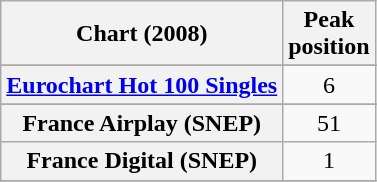<table class="wikitable sortable plainrowheaders" style="text-align:center">
<tr>
<th scope="col">Chart (2008)</th>
<th scope="col">Peak<br>position</th>
</tr>
<tr>
</tr>
<tr>
<th scope="row"><a href='#'>Eurochart Hot 100 Singles</a></th>
<td>6</td>
</tr>
<tr>
</tr>
<tr>
<th scope="row">France Airplay (SNEP)</th>
<td>51</td>
</tr>
<tr>
<th scope="row">France Digital  (SNEP)</th>
<td>1</td>
</tr>
<tr>
</tr>
</table>
